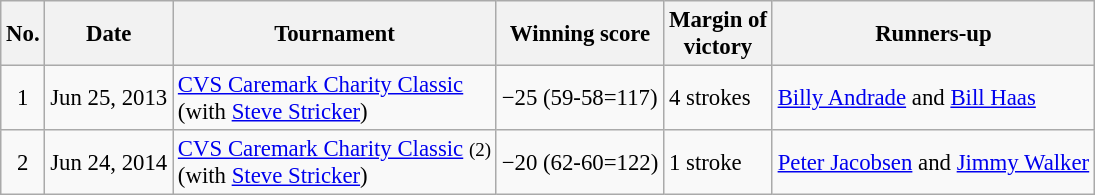<table class="wikitable" style="font-size:95%;">
<tr>
<th>No.</th>
<th>Date</th>
<th>Tournament</th>
<th>Winning score</th>
<th>Margin of<br>victory</th>
<th>Runners-up</th>
</tr>
<tr>
<td align=center>1</td>
<td align=right>Jun 25, 2013</td>
<td><a href='#'>CVS Caremark Charity Classic</a><br>(with  <a href='#'>Steve Stricker</a>)</td>
<td>−25 (59-58=117)</td>
<td>4 strokes</td>
<td> <a href='#'>Billy Andrade</a> and  <a href='#'>Bill Haas</a></td>
</tr>
<tr>
<td align=center>2</td>
<td align=right>Jun 24, 2014</td>
<td><a href='#'>CVS Caremark Charity Classic</a> <small>(2)</small><br>(with  <a href='#'>Steve Stricker</a>)</td>
<td>−20 (62-60=122)</td>
<td>1 stroke</td>
<td> <a href='#'>Peter Jacobsen</a> and  <a href='#'>Jimmy Walker</a></td>
</tr>
</table>
